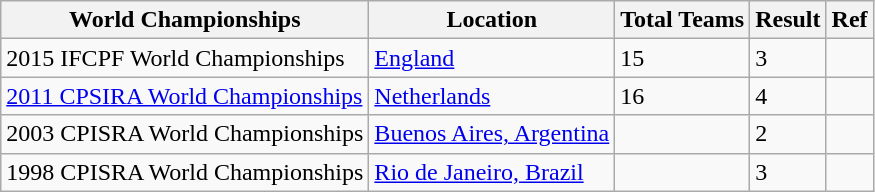<table class="wikitable">
<tr>
<th>World Championships</th>
<th>Location</th>
<th>Total Teams</th>
<th>Result</th>
<th>Ref</th>
</tr>
<tr>
<td>2015 IFCPF World Championships</td>
<td><a href='#'>England</a></td>
<td>15</td>
<td>3</td>
<td></td>
</tr>
<tr>
<td><a href='#'>2011 CPSIRA World Championships</a></td>
<td><a href='#'>Netherlands</a></td>
<td>16</td>
<td>4</td>
<td></td>
</tr>
<tr>
<td>2003 CPISRA World Championships</td>
<td><a href='#'>Buenos Aires, Argentina</a></td>
<td></td>
<td>2</td>
<td></td>
</tr>
<tr>
<td>1998 CPISRA World Championships</td>
<td><a href='#'>Rio de Janeiro, Brazil</a></td>
<td></td>
<td>3</td>
<td></td>
</tr>
</table>
